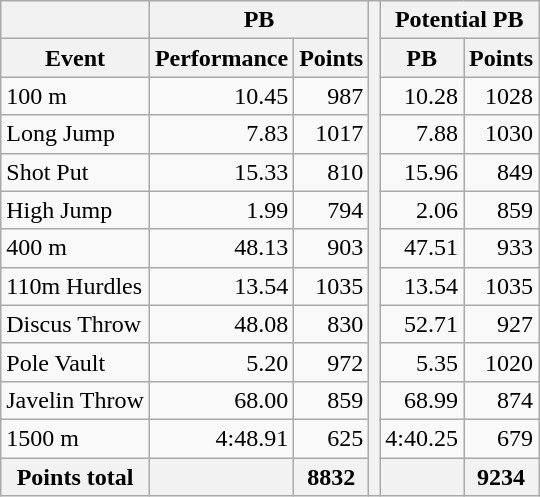<table class="wikitable" style="text-align:right;">
<tr>
<th></th>
<th style="text-align:center;" colspan="2">PB</th>
<th rowspan = 13></th>
<th style="text-align:center;" colspan="2">Potential PB</th>
</tr>
<tr>
<th align = left>Event</th>
<th>Performance</th>
<th>Points</th>
<th>PB</th>
<th>Points</th>
</tr>
<tr>
<td align = left>100 m</td>
<td>10.45</td>
<td>987</td>
<td>10.28</td>
<td>1028</td>
</tr>
<tr>
<td align = left>Long Jump</td>
<td>7.83</td>
<td>1017</td>
<td>7.88</td>
<td>1030</td>
</tr>
<tr>
<td align = left>Shot Put</td>
<td>15.33</td>
<td>810</td>
<td>15.96</td>
<td>849</td>
</tr>
<tr>
<td align = left>High Jump</td>
<td>1.99</td>
<td>794</td>
<td>2.06</td>
<td>859</td>
</tr>
<tr>
<td align = left>400 m</td>
<td>48.13</td>
<td>903</td>
<td>47.51</td>
<td>933</td>
</tr>
<tr>
<td align = left>110m Hurdles</td>
<td>13.54</td>
<td>1035</td>
<td>13.54</td>
<td>1035</td>
</tr>
<tr>
<td align = left>Discus Throw</td>
<td>48.08</td>
<td>830</td>
<td>52.71</td>
<td>927</td>
</tr>
<tr>
<td align = left>Pole Vault</td>
<td>5.20</td>
<td>972</td>
<td>5.35</td>
<td>1020</td>
</tr>
<tr>
<td align = left>Javelin Throw</td>
<td>68.00</td>
<td>859</td>
<td>68.99</td>
<td>874</td>
</tr>
<tr>
<td align = left>1500 m</td>
<td>4:48.91</td>
<td>625</td>
<td>4:40.25</td>
<td>679</td>
</tr>
<tr>
<th align = left>Points total</th>
<th></th>
<th>8832</th>
<th></th>
<th>9234</th>
</tr>
</table>
